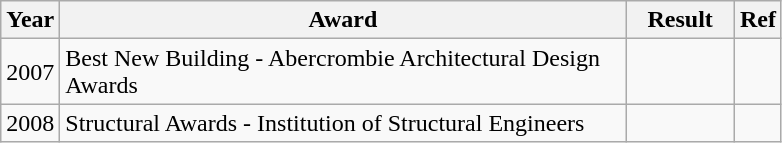<table class="wikitable">
<tr>
<th>Year</th>
<th width="370">Award</th>
<th width="65">Result</th>
<th>Ref</th>
</tr>
<tr>
<td>2007</td>
<td>Best New Building - Abercrombie Architectural Design Awards</td>
<td></td>
<td></td>
</tr>
<tr>
<td>2008</td>
<td>Structural Awards - Institution of Structural Engineers</td>
<td></td>
<td></td>
</tr>
</table>
